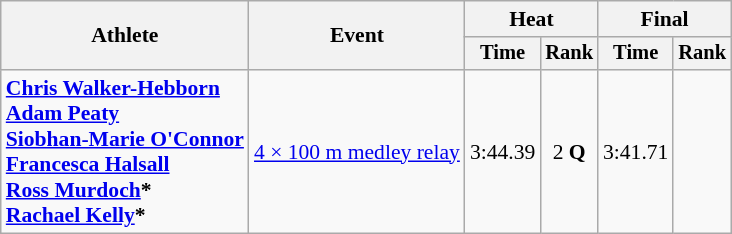<table class=wikitable style="font-size:90%">
<tr>
<th rowspan="2">Athlete</th>
<th rowspan="2">Event</th>
<th colspan="2">Heat</th>
<th colspan="2">Final</th>
</tr>
<tr style="font-size:95%">
<th>Time</th>
<th>Rank</th>
<th>Time</th>
<th>Rank</th>
</tr>
<tr align=center>
<td align=left><strong><a href='#'>Chris Walker-Hebborn</a><br><a href='#'>Adam Peaty</a><br><a href='#'>Siobhan-Marie O'Connor</a><br><a href='#'>Francesca Halsall</a><br><a href='#'>Ross Murdoch</a>*<br><a href='#'>Rachael Kelly</a>*</strong></td>
<td align=left><a href='#'>4 × 100 m medley relay</a></td>
<td>3:44.39</td>
<td>2 <strong>Q</strong></td>
<td>3:41.71 </td>
<td></td>
</tr>
</table>
